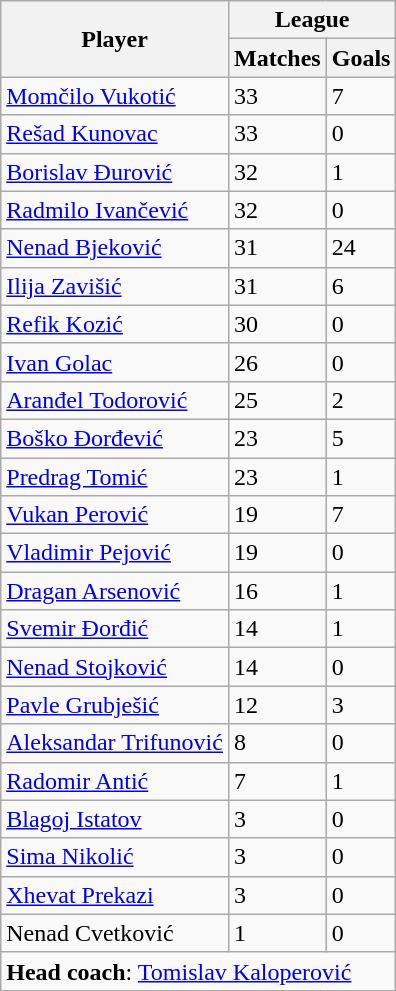<table class="wikitable sortable">
<tr>
<th rowspan=2>Player</th>
<th colspan=2>League</th>
</tr>
<tr>
<th>Matches</th>
<th>Goals</th>
</tr>
<tr>
<td><a href='#'>Momčilo Vukotić</a></td>
<td>33</td>
<td>7</td>
</tr>
<tr>
<td><a href='#'>Rešad Kunovac</a></td>
<td>33</td>
<td>0</td>
</tr>
<tr>
<td><a href='#'>Borislav Đurović</a></td>
<td>32</td>
<td>1</td>
</tr>
<tr>
<td><a href='#'>Radmilo Ivančević</a></td>
<td>32</td>
<td>0</td>
</tr>
<tr>
<td><a href='#'>Nenad Bjeković</a></td>
<td>31</td>
<td>24</td>
</tr>
<tr>
<td><a href='#'>Ilija Zavišić</a></td>
<td>31</td>
<td>6</td>
</tr>
<tr>
<td><a href='#'>Refik Kozić</a></td>
<td>30</td>
<td>0</td>
</tr>
<tr>
<td><a href='#'>Ivan Golac</a></td>
<td>26</td>
<td>0</td>
</tr>
<tr>
<td><a href='#'>Aranđel Todorović</a></td>
<td>25</td>
<td>2</td>
</tr>
<tr>
<td><a href='#'>Boško Đorđević</a></td>
<td>23</td>
<td>5</td>
</tr>
<tr>
<td><a href='#'>Predrag Tomić</a></td>
<td>23</td>
<td>1</td>
</tr>
<tr>
<td><a href='#'>Vukan Perović</a></td>
<td>19</td>
<td>7</td>
</tr>
<tr>
<td><a href='#'>Vladimir Pejović</a></td>
<td>19</td>
<td>0</td>
</tr>
<tr>
<td><a href='#'>Dragan Arsenović</a></td>
<td>16</td>
<td>1</td>
</tr>
<tr>
<td><a href='#'>Svemir Đorđić</a></td>
<td>14</td>
<td>1</td>
</tr>
<tr>
<td><a href='#'>Nenad Stojković</a></td>
<td>14</td>
<td>0</td>
</tr>
<tr>
<td><a href='#'>Pavle Grubješić</a></td>
<td>12</td>
<td>3</td>
</tr>
<tr>
<td><a href='#'>Aleksandar Trifunović</a></td>
<td>8</td>
<td>0</td>
</tr>
<tr>
<td><a href='#'>Radomir Antić</a></td>
<td>7</td>
<td>1</td>
</tr>
<tr>
<td><a href='#'>Blagoj Istatov</a></td>
<td>3</td>
<td>0</td>
</tr>
<tr>
<td><a href='#'>Sima Nikolić</a></td>
<td>3</td>
<td>0</td>
</tr>
<tr>
<td><a href='#'>Xhevat Prekazi</a></td>
<td>3</td>
<td>0</td>
</tr>
<tr>
<td>Nenad Cvetković</td>
<td>1</td>
<td>0</td>
</tr>
<tr class="sortbottom">
<td colspan=3><strong>Head coach</strong>: <a href='#'>Tomislav Kaloperović</a></td>
</tr>
</table>
